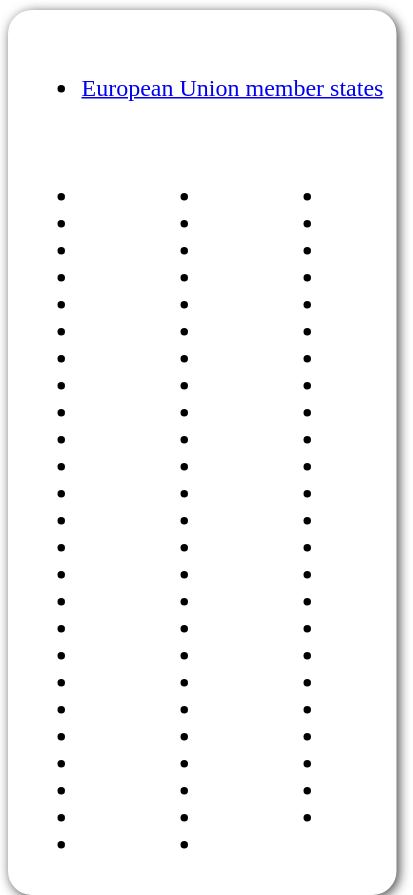<table style="border-radius:1em; box-shadow:0.1em 0.1em 0.5em rgba(0,0,0,0.75); background:white; border:1px solid white; margin:10px 0px; padding:5px;">
<tr style="vertical-align:top;">
<td colspan=3><br><ul><li> <a href='#'>European Union member states</a></li></ul></td>
</tr>
<tr>
<td><br><ul><li></li><li></li><li></li><li></li><li></li><li></li><li></li><li></li><li></li><li></li><li></li><li></li><li></li><li></li><li></li><li></li><li></li><li></li><li></li><li></li><li></li><li></li><li></li><li></li><li></li></ul></td>
<td valign="top"><br><ul><li></li><li></li><li></li><li></li><li></li><li></li><li></li><li></li><li></li><li></li><li></li><li></li><li></li><li></li><li></li><li></li><li></li><li></li><li></li><li></li><li></li><li></li><li></li><li></li><li></li></ul></td>
<td valign="top"><br><ul><li></li><li></li><li></li><li></li><li></li><li></li><li></li><li></li><li></li><li></li><li></li><li></li><li></li><li></li><li></li><li></li><li></li><li></li><li></li><li></li><li></li><li></li><li></li><li></li></ul></td>
</tr>
</table>
